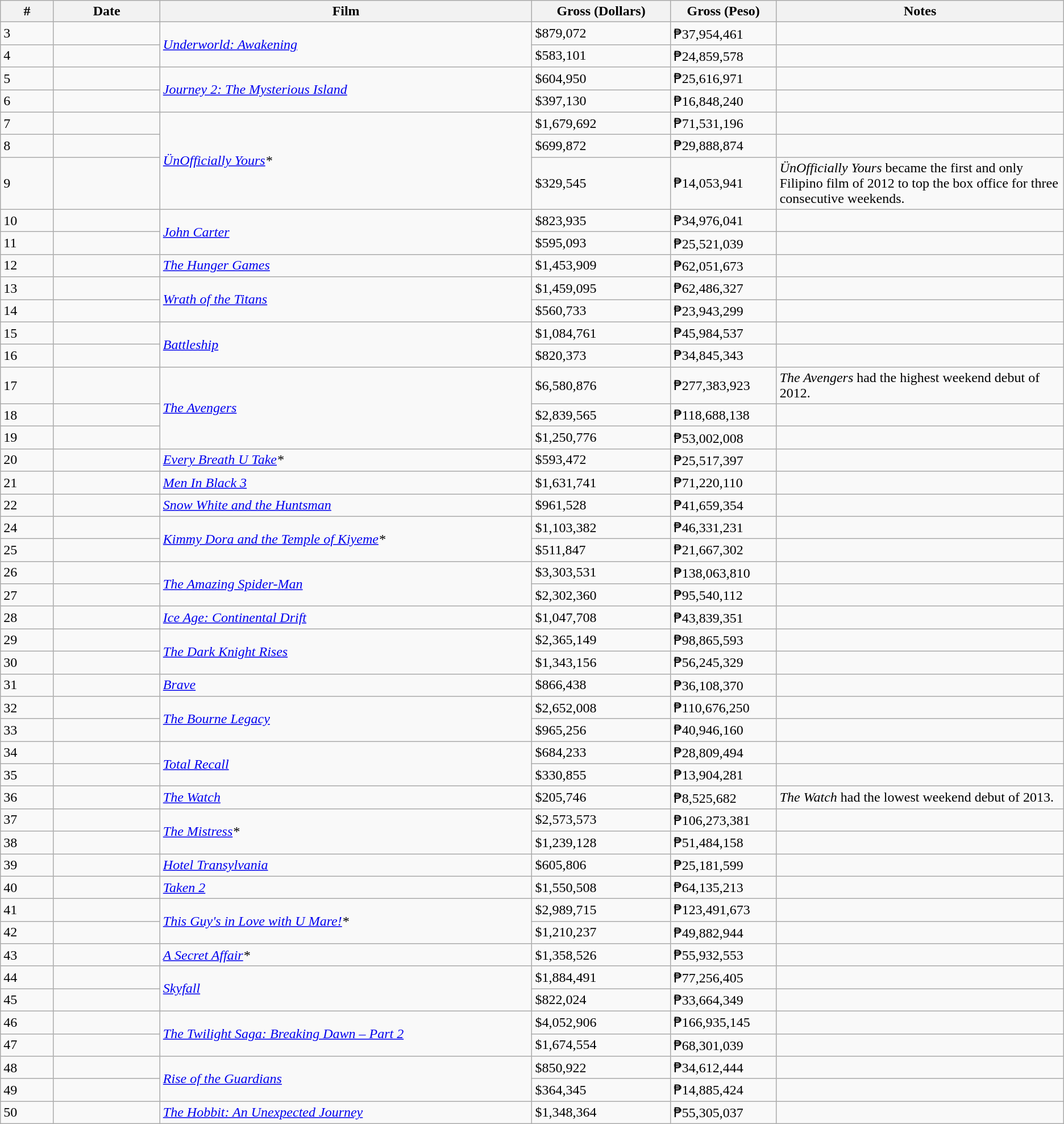<table class="wikitable sortable">
<tr>
<th width="5%">#</th>
<th width="10%">Date</th>
<th width="35%">Film</th>
<th width="13%">Gross (Dollars)</th>
<th width="10%">Gross (Peso)</th>
<th>Notes</th>
</tr>
<tr>
<td>3</td>
<td></td>
<td rowspan="2"><em><a href='#'>Underworld: Awakening</a></em></td>
<td>$879,072</td>
<td>₱37,954,461</td>
<td></td>
</tr>
<tr>
<td>4</td>
<td></td>
<td>$583,101</td>
<td>₱24,859,578</td>
<td></td>
</tr>
<tr>
<td>5</td>
<td></td>
<td rowspan="2"><em><a href='#'>Journey 2: The Mysterious Island</a></em></td>
<td>$604,950</td>
<td>₱25,616,971</td>
<td></td>
</tr>
<tr>
<td>6</td>
<td></td>
<td>$397,130</td>
<td>₱16,848,240</td>
<td></td>
</tr>
<tr>
<td>7</td>
<td></td>
<td rowspan="3"><em><a href='#'>ÜnOfficially Yours</a>*</em></td>
<td>$1,679,692</td>
<td>₱71,531,196</td>
<td></td>
</tr>
<tr>
<td>8</td>
<td></td>
<td>$699,872</td>
<td>₱29,888,874</td>
<td></td>
</tr>
<tr>
<td>9</td>
<td></td>
<td>$329,545</td>
<td>₱14,053,941</td>
<td><em>ÜnOfficially Yours</em> became the first and only Filipino film of 2012 to top the box office for three consecutive weekends.</td>
</tr>
<tr>
<td>10</td>
<td></td>
<td rowspan="2"><em><a href='#'>John Carter</a></em></td>
<td>$823,935</td>
<td>₱34,976,041</td>
<td></td>
</tr>
<tr>
<td>11</td>
<td></td>
<td>$595,093</td>
<td>₱25,521,039</td>
<td></td>
</tr>
<tr>
<td>12</td>
<td></td>
<td><em><a href='#'>The Hunger Games</a></em></td>
<td>$1,453,909</td>
<td>₱62,051,673</td>
<td></td>
</tr>
<tr>
<td>13</td>
<td></td>
<td rowspan="2"><em><a href='#'>Wrath of the Titans</a></em></td>
<td>$1,459,095</td>
<td>₱62,486,327</td>
<td></td>
</tr>
<tr>
<td>14</td>
<td></td>
<td>$560,733</td>
<td>₱23,943,299</td>
<td></td>
</tr>
<tr>
<td>15</td>
<td></td>
<td rowspan="2"><em><a href='#'>Battleship</a></em></td>
<td>$1,084,761</td>
<td>₱45,984,537</td>
<td></td>
</tr>
<tr>
<td>16</td>
<td></td>
<td>$820,373</td>
<td>₱34,845,343</td>
<td></td>
</tr>
<tr>
<td>17</td>
<td></td>
<td rowspan="3"><em><a href='#'>The Avengers</a></em></td>
<td>$6,580,876</td>
<td>₱277,383,923</td>
<td><em>The Avengers</em> had the highest weekend debut of 2012.</td>
</tr>
<tr>
<td>18</td>
<td></td>
<td>$2,839,565</td>
<td>₱118,688,138</td>
<td></td>
</tr>
<tr>
<td>19</td>
<td></td>
<td>$1,250,776</td>
<td>₱53,002,008</td>
<td></td>
</tr>
<tr>
<td>20</td>
<td></td>
<td><em><a href='#'>Every Breath U Take</a>*</em></td>
<td>$593,472</td>
<td>₱25,517,397</td>
<td></td>
</tr>
<tr>
<td>21</td>
<td></td>
<td><em><a href='#'>Men In Black 3</a></em></td>
<td>$1,631,741</td>
<td>₱71,220,110</td>
<td></td>
</tr>
<tr>
<td>22</td>
<td></td>
<td><em><a href='#'>Snow White and the Huntsman</a></em></td>
<td>$961,528</td>
<td>₱41,659,354</td>
<td></td>
</tr>
<tr>
<td>24</td>
<td></td>
<td rowspan="2"><em><a href='#'>Kimmy Dora and the Temple of Kiyeme</a>*</em></td>
<td>$1,103,382</td>
<td>₱46,331,231</td>
<td></td>
</tr>
<tr>
<td>25</td>
<td></td>
<td>$511,847</td>
<td>₱21,667,302</td>
<td></td>
</tr>
<tr>
<td>26</td>
<td></td>
<td rowspan="2"><em><a href='#'>The Amazing Spider-Man</a></em></td>
<td>$3,303,531</td>
<td>₱138,063,810</td>
<td></td>
</tr>
<tr>
<td>27</td>
<td></td>
<td>$2,302,360</td>
<td>₱95,540,112</td>
<td></td>
</tr>
<tr>
<td>28</td>
<td></td>
<td><em><a href='#'>Ice Age: Continental Drift</a></em></td>
<td>$1,047,708</td>
<td>₱43,839,351</td>
<td></td>
</tr>
<tr>
<td>29</td>
<td></td>
<td rowspan="2"><em><a href='#'>The Dark Knight Rises</a></em></td>
<td>$2,365,149</td>
<td>₱98,865,593</td>
<td></td>
</tr>
<tr>
<td>30</td>
<td></td>
<td>$1,343,156</td>
<td>₱56,245,329</td>
<td></td>
</tr>
<tr>
<td>31</td>
<td></td>
<td><em><a href='#'>Brave</a></em></td>
<td>$866,438</td>
<td>₱36,108,370</td>
<td></td>
</tr>
<tr>
<td>32</td>
<td></td>
<td rowspan="2"><em><a href='#'>The Bourne Legacy</a></em></td>
<td>$2,652,008</td>
<td>₱110,676,250</td>
<td></td>
</tr>
<tr>
<td>33</td>
<td></td>
<td>$965,256</td>
<td>₱40,946,160</td>
<td></td>
</tr>
<tr>
<td>34</td>
<td></td>
<td rowspan="2"><em><a href='#'>Total Recall</a></em></td>
<td>$684,233</td>
<td>₱28,809,494</td>
<td></td>
</tr>
<tr>
<td>35</td>
<td></td>
<td>$330,855</td>
<td>₱13,904,281</td>
<td></td>
</tr>
<tr>
<td>36</td>
<td></td>
<td><em><a href='#'>The Watch</a></em></td>
<td>$205,746</td>
<td>₱8,525,682</td>
<td><em>The Watch</em> had the lowest weekend debut of 2013.</td>
</tr>
<tr>
<td>37</td>
<td></td>
<td rowspan="2"><em><a href='#'>The Mistress</a>*</em></td>
<td>$2,573,573</td>
<td>₱106,273,381</td>
<td></td>
</tr>
<tr>
<td>38</td>
<td></td>
<td>$1,239,128</td>
<td>₱51,484,158</td>
<td></td>
</tr>
<tr>
<td>39</td>
<td></td>
<td><em><a href='#'>Hotel Transylvania</a></em></td>
<td>$605,806</td>
<td>₱25,181,599</td>
<td></td>
</tr>
<tr>
<td>40</td>
<td></td>
<td><em><a href='#'>Taken 2</a></em></td>
<td>$1,550,508</td>
<td>₱64,135,213</td>
<td></td>
</tr>
<tr>
<td>41</td>
<td></td>
<td rowspan="2"><em><a href='#'>This Guy's in Love with U Mare!</a>*</em></td>
<td>$2,989,715</td>
<td>₱123,491,673</td>
<td></td>
</tr>
<tr>
<td>42</td>
<td></td>
<td>$1,210,237</td>
<td>₱49,882,944</td>
<td></td>
</tr>
<tr>
<td>43</td>
<td></td>
<td><em><a href='#'>A Secret Affair</a>*</em></td>
<td>$1,358,526</td>
<td>₱55,932,553</td>
<td></td>
</tr>
<tr>
<td>44</td>
<td></td>
<td rowspan="2"><em><a href='#'>Skyfall</a></em></td>
<td>$1,884,491</td>
<td>₱77,256,405</td>
<td></td>
</tr>
<tr>
<td>45</td>
<td></td>
<td>$822,024</td>
<td>₱33,664,349</td>
<td></td>
</tr>
<tr>
<td>46</td>
<td></td>
<td rowspan="2"><em><a href='#'>The Twilight Saga: Breaking Dawn – Part 2</a></em></td>
<td>$4,052,906</td>
<td>₱166,935,145</td>
<td></td>
</tr>
<tr>
<td>47</td>
<td></td>
<td>$1,674,554</td>
<td>₱68,301,039</td>
<td></td>
</tr>
<tr>
<td>48</td>
<td></td>
<td rowspan="2"><em><a href='#'>Rise of the Guardians</a></em></td>
<td>$850,922</td>
<td>₱34,612,444</td>
<td></td>
</tr>
<tr>
<td>49</td>
<td></td>
<td>$364,345</td>
<td>₱14,885,424</td>
<td></td>
</tr>
<tr>
<td>50</td>
<td></td>
<td><em><a href='#'>The Hobbit: An Unexpected Journey</a></em></td>
<td>$1,348,364</td>
<td>₱55,305,037</td>
<td></td>
</tr>
</table>
